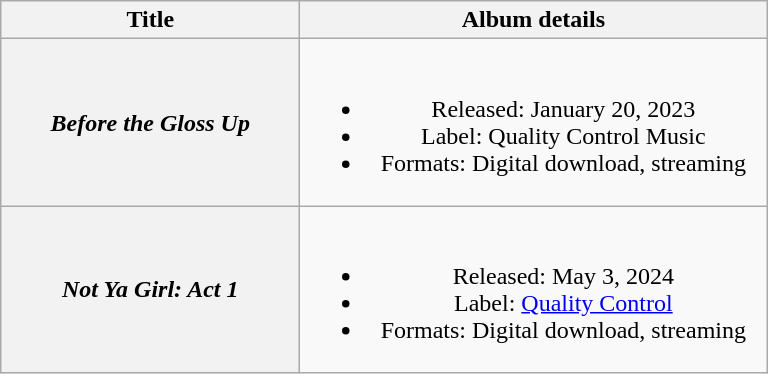<table class="wikitable plainrowheaders" style="text-align:center;">
<tr>
<th scope="col" style="width:12em;">Title</th>
<th scope="col" style="width:19em;">Album details</th>
</tr>
<tr>
<th scope="row"><em>Before the Gloss Up</em></th>
<td><br><ul><li>Released: January 20, 2023</li><li>Label: Quality Control Music</li><li>Formats: Digital download, streaming</li></ul></td>
</tr>
<tr>
<th scope="row"><em>Not Ya Girl: Act 1</em></th>
<td><br><ul><li>Released: May 3, 2024</li><li>Label: <a href='#'>Quality Control</a></li><li>Formats: Digital download, streaming</li></ul></td>
</tr>
</table>
